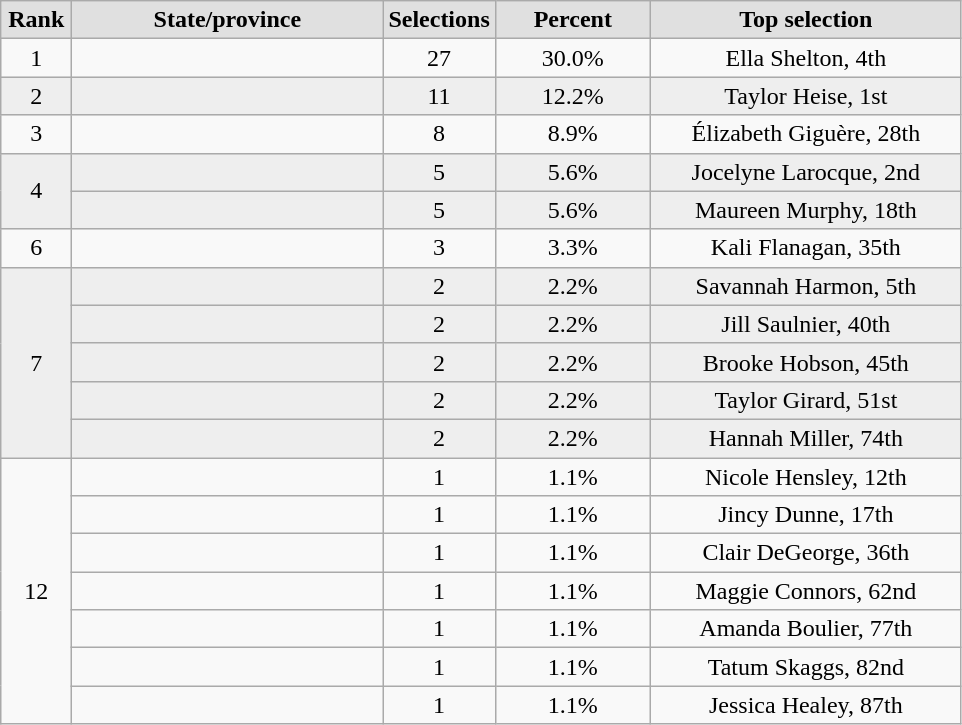<table class="wikitable" style="text-align: center">
<tr>
<th style="background:#e0e0e0; width:2.5em;">Rank</th>
<th style="background:#e0e0e0; width:12.5em;">State/province</th>
<th style="background:#e0e0e0; width:4em;">Selections</th>
<th style="background:#e0e0e0; width:6em;">Percent</th>
<th style="background:#e0e0e0; width:12.5em;">Top selection</th>
</tr>
<tr>
<td>1</td>
<td style="text-align:left;"></td>
<td>27</td>
<td>30.0%</td>
<td>Ella Shelton, 4th<br></td>
</tr>
<tr bgcolor="eeeeee">
<td>2</td>
<td style="text-align:left;"></td>
<td>11</td>
<td>12.2%</td>
<td>Taylor Heise, 1st<br></td>
</tr>
<tr>
<td>3</td>
<td style="text-align:left;"></td>
<td>8</td>
<td>8.9%</td>
<td>Élizabeth Giguère, 28th<br></td>
</tr>
<tr bgcolor="eeeeee">
<td rowspan="2">4</td>
<td style="text-align:left;"></td>
<td>5</td>
<td>5.6%</td>
<td>Jocelyne Larocque, 2nd<br></td>
</tr>
<tr bgcolor="eeeeee">
<td style="text-align:left;"></td>
<td>5</td>
<td>5.6%</td>
<td>Maureen Murphy, 18th<br></td>
</tr>
<tr>
<td>6</td>
<td style="text-align:left;"></td>
<td>3</td>
<td>3.3%</td>
<td>Kali Flanagan, 35th<br></td>
</tr>
<tr bgcolor="eeeeee">
<td rowspan="5">7</td>
<td style="text-align:left;"></td>
<td>2</td>
<td>2.2%</td>
<td>Savannah Harmon, 5th<br></td>
</tr>
<tr bgcolor="eeeeee">
<td style="text-align:left;"></td>
<td>2</td>
<td>2.2%</td>
<td>Jill Saulnier, 40th<br></td>
</tr>
<tr bgcolor="eeeeee">
<td style="text-align:left;"></td>
<td>2</td>
<td>2.2%</td>
<td>Brooke Hobson, 45th<br></td>
</tr>
<tr bgcolor="eeeeee">
<td style="text-align:left;"></td>
<td>2</td>
<td>2.2%</td>
<td>Taylor Girard, 51st<br></td>
</tr>
<tr bgcolor="eeeeee">
<td style="text-align:left;"></td>
<td>2</td>
<td>2.2%</td>
<td>Hannah Miller, 74th<br></td>
</tr>
<tr>
<td rowspan="7">12</td>
<td style="text-align:left;"></td>
<td>1</td>
<td>1.1%</td>
<td>Nicole Hensley, 12th</td>
</tr>
<tr>
<td style="text-align:left;"></td>
<td>1</td>
<td>1.1%</td>
<td>Jincy Dunne, 17th</td>
</tr>
<tr>
<td style="text-align:left;"></td>
<td>1</td>
<td>1.1%</td>
<td>Clair DeGeorge, 36th</td>
</tr>
<tr>
<td style="text-align:left;"></td>
<td>1</td>
<td>1.1%</td>
<td>Maggie Connors, 62nd</td>
</tr>
<tr>
<td style="text-align:left;"></td>
<td>1</td>
<td>1.1%</td>
<td>Amanda Boulier, 77th</td>
</tr>
<tr>
<td style="text-align:left;"></td>
<td>1</td>
<td>1.1%</td>
<td>Tatum Skaggs, 82nd</td>
</tr>
<tr>
<td style="text-align:left;"></td>
<td>1</td>
<td>1.1%</td>
<td>Jessica Healey, 87th</td>
</tr>
</table>
